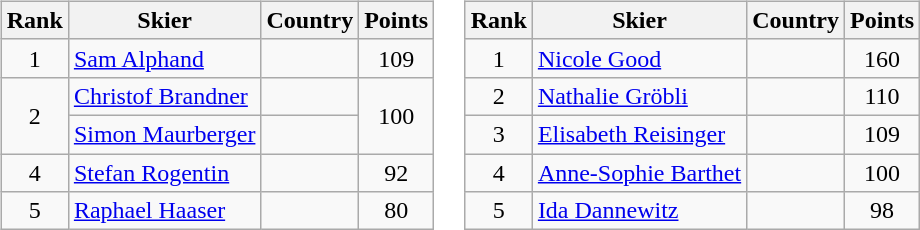<table>
<tr>
<td><br><table class="wikitable">
<tr class="backgroundcolor5">
<th>Rank</th>
<th>Skier</th>
<th>Country</th>
<th>Points</th>
</tr>
<tr>
<td style="text-align:center;">1</td>
<td><a href='#'>Sam Alphand</a></td>
<td></td>
<td style="text-align:center;">109</td>
</tr>
<tr>
<td rowspan="2" style="text-align:center;">2</td>
<td><a href='#'>Christof Brandner</a></td>
<td></td>
<td rowspan="2" style="text-align:center;">100</td>
</tr>
<tr>
<td><a href='#'>Simon Maurberger</a></td>
<td></td>
</tr>
<tr>
<td style="text-align:center;">4</td>
<td><a href='#'>Stefan Rogentin</a></td>
<td></td>
<td style="text-align:center;">92</td>
</tr>
<tr>
<td style="text-align:center;">5</td>
<td><a href='#'>Raphael Haaser</a></td>
<td></td>
<td style="text-align:center;">80</td>
</tr>
</table>
</td>
<td><br><table class="wikitable">
<tr class="backgroundcolor5">
<th>Rank</th>
<th>Skier</th>
<th>Country</th>
<th>Points</th>
</tr>
<tr>
<td style="text-align:center;">1</td>
<td><a href='#'>Nicole Good</a></td>
<td></td>
<td style="text-align:center;">160</td>
</tr>
<tr>
<td style="text-align:center;">2</td>
<td><a href='#'>Nathalie Gröbli</a></td>
<td></td>
<td style="text-align:center;">110</td>
</tr>
<tr>
<td style="text-align:center;">3</td>
<td><a href='#'>Elisabeth Reisinger</a></td>
<td></td>
<td style="text-align:center;">109</td>
</tr>
<tr>
<td style="text-align:center;">4</td>
<td><a href='#'>Anne-Sophie Barthet</a></td>
<td></td>
<td style="text-align:center;">100</td>
</tr>
<tr>
<td style="text-align:center;">5</td>
<td><a href='#'>Ida Dannewitz</a></td>
<td></td>
<td style="text-align:center;">98</td>
</tr>
</table>
</td>
</tr>
</table>
